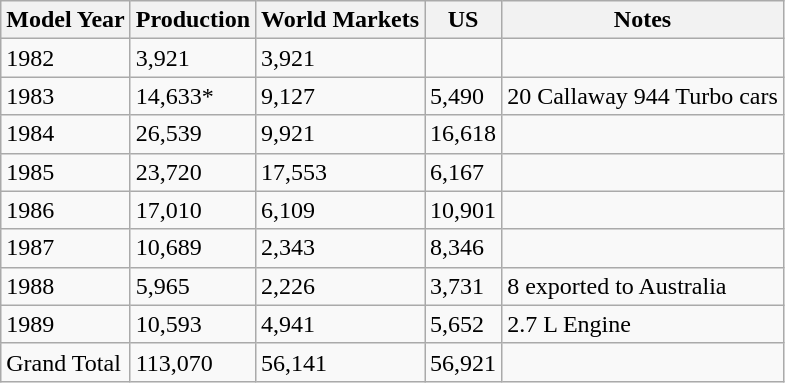<table class="wikitable">
<tr>
<th>Model Year</th>
<th>Production</th>
<th>World Markets</th>
<th>US</th>
<th>Notes</th>
</tr>
<tr>
<td>1982</td>
<td>3,921</td>
<td>3,921</td>
<td> </td>
<td> </td>
</tr>
<tr>
<td>1983</td>
<td>14,633*</td>
<td>9,127</td>
<td>5,490</td>
<td>20 Callaway 944 Turbo cars</td>
</tr>
<tr>
<td>1984</td>
<td>26,539</td>
<td>9,921</td>
<td>16,618</td>
<td> </td>
</tr>
<tr>
<td>1985</td>
<td>23,720</td>
<td>17,553</td>
<td>6,167</td>
<td> </td>
</tr>
<tr>
<td>1986</td>
<td>17,010</td>
<td>6,109</td>
<td>10,901</td>
<td> </td>
</tr>
<tr>
<td>1987</td>
<td>10,689</td>
<td>2,343</td>
<td>8,346</td>
<td> </td>
</tr>
<tr>
<td>1988</td>
<td>5,965</td>
<td>2,226</td>
<td>3,731</td>
<td>8 exported to Australia</td>
</tr>
<tr>
<td>1989</td>
<td>10,593</td>
<td>4,941</td>
<td>5,652</td>
<td>2.7 L Engine</td>
</tr>
<tr>
<td>Grand Total</td>
<td>113,070</td>
<td>56,141</td>
<td>56,921</td>
<td> </td>
</tr>
</table>
